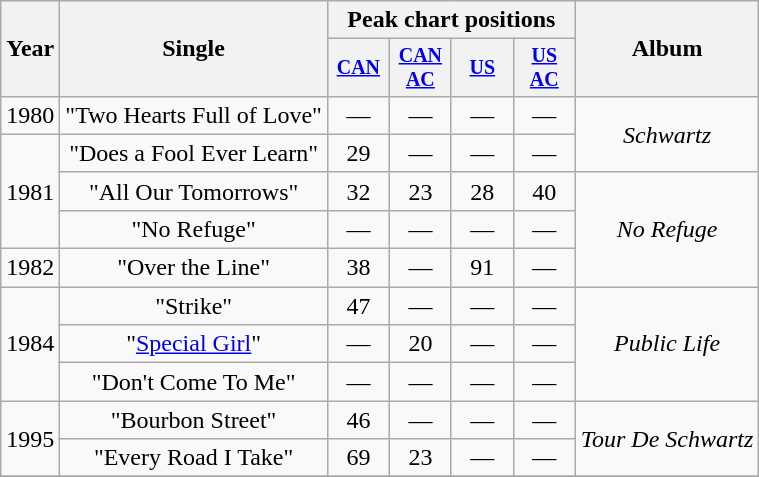<table class="wikitable" style="text-align:center;">
<tr>
<th rowspan="2">Year</th>
<th rowspan="2">Single</th>
<th colspan="4">Peak chart positions</th>
<th rowspan="2">Album</th>
</tr>
<tr style="font-size:smaller;">
<th width="35"><a href='#'>CAN</a><br></th>
<th width="35"><a href='#'>CAN<br>AC</a><br></th>
<th width="35"><a href='#'>US</a></th>
<th width="35"><a href='#'>US<br>AC</a></th>
</tr>
<tr>
<td rowspan=1>1980</td>
<td align="center">"Two Hearts Full of Love"</td>
<td align="center">—</td>
<td align="center">—</td>
<td align="center">—</td>
<td align="center">—</td>
<td rowspan="2"><em>Schwartz</em></td>
</tr>
<tr>
<td rowspan=3>1981</td>
<td align="center">"Does a Fool Ever Learn"</td>
<td align="center">29</td>
<td align="center">—</td>
<td align="center">—</td>
<td align="center">—</td>
</tr>
<tr>
<td align="center">"All Our Tomorrows"</td>
<td align="center">32</td>
<td align="center">23</td>
<td align="center">28</td>
<td align="center">40</td>
<td rowspan="3"><em>No Refuge</em></td>
</tr>
<tr>
<td align="center">"No Refuge"</td>
<td align="center">—</td>
<td align="center">—</td>
<td align="center">—</td>
<td align="center">—</td>
</tr>
<tr>
<td rowspan=1>1982</td>
<td align="center">"Over the Line"</td>
<td align="center">38</td>
<td align="center">—</td>
<td align="center">91</td>
<td align="center">—</td>
</tr>
<tr>
<td rowspan=3>1984</td>
<td align="center">"Strike"</td>
<td align="center">47</td>
<td align="center">—</td>
<td align="center">—</td>
<td align="center">—</td>
<td rowspan="3"><em>Public Life</em></td>
</tr>
<tr>
<td align="center">"<a href='#'>Special Girl</a>"</td>
<td align="center">—</td>
<td align="center">20</td>
<td align="center">—</td>
<td align="center">—</td>
</tr>
<tr>
<td align="center">"Don't Come To Me"</td>
<td align="center">—</td>
<td align="center">—</td>
<td align="center">—</td>
<td align="center">—</td>
</tr>
<tr>
<td rowspan=2>1995</td>
<td align="center">"Bourbon Street"</td>
<td align="center">46</td>
<td align="center">—</td>
<td align="center">—</td>
<td align="center">—</td>
<td rowspan="2"><em>Tour De Schwartz</em></td>
</tr>
<tr>
<td align="center">"Every Road I Take"</td>
<td align="center">69</td>
<td align="center">23</td>
<td align="center">—</td>
<td align="center">—</td>
</tr>
<tr>
</tr>
</table>
